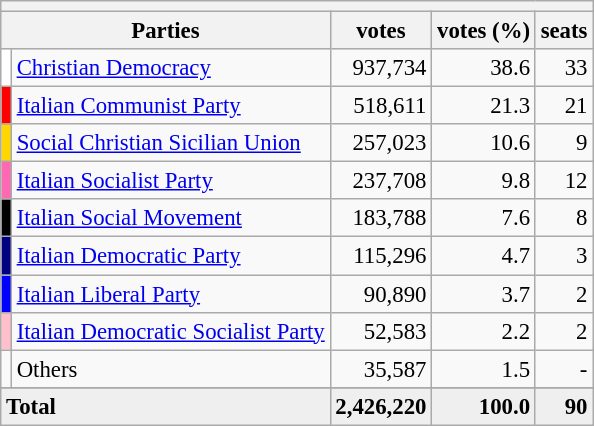<table class="wikitable" style="font-size:95%">
<tr>
<th colspan=5></th>
</tr>
<tr bgcolor="EFEFEF">
<th Colspan=2>Parties</th>
<th>votes</th>
<th>votes (%)</th>
<th>seats</th>
</tr>
<tr>
<td bgcolor=White></td>
<td><a href='#'>Christian Democracy</a></td>
<td align=right>937,734</td>
<td align=right>38.6</td>
<td align=right>33</td>
</tr>
<tr>
<td bgcolor=Red></td>
<td><a href='#'>Italian Communist Party</a></td>
<td align=right>518,611</td>
<td align=right>21.3</td>
<td align=right>21</td>
</tr>
<tr>
<td bgcolor=gold></td>
<td><a href='#'>Social Christian Sicilian Union</a></td>
<td align=right>257,023</td>
<td align=right>10.6</td>
<td align=right>9</td>
</tr>
<tr>
<td bgcolor=Hotpink></td>
<td><a href='#'>Italian Socialist Party</a></td>
<td align=right>237,708</td>
<td align=right>9.8</td>
<td align=right>12</td>
</tr>
<tr>
<td bgcolor=Black></td>
<td><a href='#'>Italian Social Movement</a></td>
<td align=right>183,788</td>
<td align=right>7.6</td>
<td align=right>8</td>
</tr>
<tr>
<td bgcolor=Navy></td>
<td><a href='#'>Italian Democratic Party</a></td>
<td align=right>115,296</td>
<td align=right>4.7</td>
<td align=right>3</td>
</tr>
<tr>
<td bgcolor=Blue></td>
<td><a href='#'>Italian Liberal Party</a></td>
<td align=right>90,890</td>
<td align=right>3.7</td>
<td align=right>2</td>
</tr>
<tr>
<td bgcolor=Pink></td>
<td><a href='#'>Italian Democratic Socialist Party</a></td>
<td align=right>52,583</td>
<td align=right>2.2</td>
<td align=right>2</td>
</tr>
<tr>
<td bgcolor=></td>
<td>Others</td>
<td align=right>35,587</td>
<td align=right>1.5</td>
<td align=right>-</td>
</tr>
<tr>
</tr>
<tr bgcolor="EFEFEF">
<td colspan=2><strong>Total</strong></td>
<td align=right><strong>2,426,220</strong></td>
<td align=right><strong>100.0</strong></td>
<td align=right><strong>90</strong></td>
</tr>
</table>
